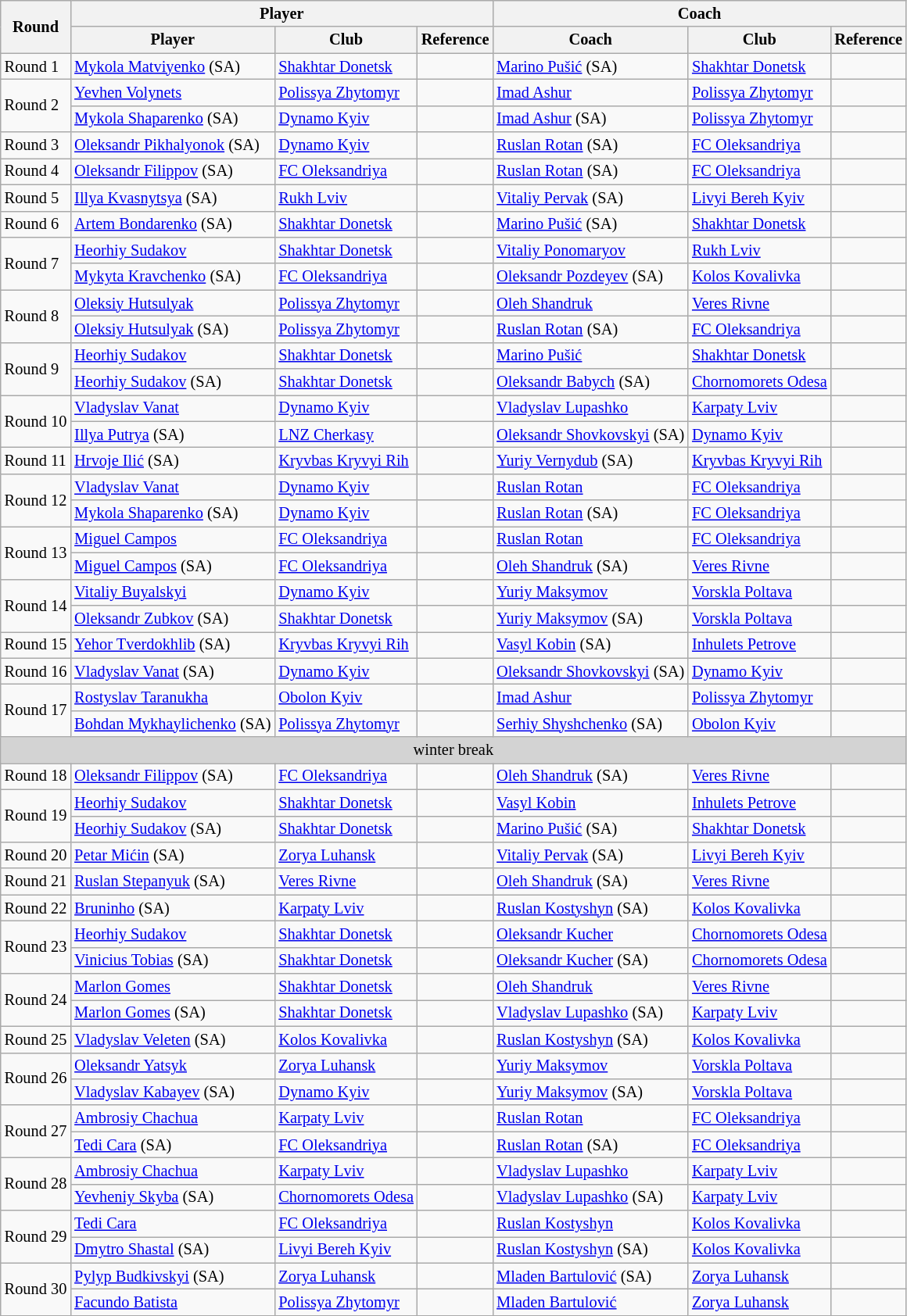<table class="wikitable collapsible autocollapse" style="text-align:left; font-size:85%">
<tr>
<th rowspan="2">Round</th>
<th colspan="3">Player</th>
<th colspan="3">Coach</th>
</tr>
<tr>
<th>Player</th>
<th>Club</th>
<th>Reference</th>
<th>Coach</th>
<th>Club</th>
<th>Reference</th>
</tr>
<tr>
<td>Round 1</td>
<td> <a href='#'>Mykola Matviyenko</a> (SA)</td>
<td><a href='#'>Shakhtar Donetsk</a></td>
<td align=center></td>
<td> <a href='#'>Marino Pušić</a> (SA)</td>
<td><a href='#'>Shakhtar Donetsk</a></td>
<td align=center></td>
</tr>
<tr>
<td rowspan=2>Round 2</td>
<td> <a href='#'>Yevhen Volynets</a></td>
<td><a href='#'>Polissya Zhytomyr</a></td>
<td align=center></td>
<td> <a href='#'>Imad Ashur</a></td>
<td><a href='#'>Polissya Zhytomyr</a></td>
<td align=center></td>
</tr>
<tr>
<td> <a href='#'>Mykola Shaparenko</a> (SA)</td>
<td><a href='#'>Dynamo Kyiv</a></td>
<td align=center></td>
<td> <a href='#'>Imad Ashur</a> (SA)</td>
<td><a href='#'>Polissya Zhytomyr</a></td>
<td align=center></td>
</tr>
<tr>
<td>Round 3</td>
<td> <a href='#'>Oleksandr Pikhalyonok</a> (SA)</td>
<td><a href='#'>Dynamo Kyiv</a></td>
<td align=center></td>
<td> <a href='#'>Ruslan Rotan</a> (SA)</td>
<td><a href='#'>FC Oleksandriya</a></td>
<td align=center></td>
</tr>
<tr>
<td>Round 4</td>
<td> <a href='#'>Oleksandr Filippov</a> (SA)</td>
<td><a href='#'>FC Oleksandriya</a></td>
<td align=center></td>
<td> <a href='#'>Ruslan Rotan</a> (SA)</td>
<td><a href='#'>FC Oleksandriya</a></td>
<td align=center></td>
</tr>
<tr>
<td>Round 5</td>
<td> <a href='#'>Illya Kvasnytsya</a> (SA)</td>
<td><a href='#'>Rukh Lviv</a></td>
<td align=center></td>
<td> <a href='#'>Vitaliy Pervak</a> (SA)</td>
<td><a href='#'>Livyi Bereh Kyiv</a></td>
<td align=center></td>
</tr>
<tr>
<td>Round 6</td>
<td> <a href='#'>Artem Bondarenko</a> (SA)</td>
<td><a href='#'>Shakhtar Donetsk</a></td>
<td align=center></td>
<td> <a href='#'>Marino Pušić</a> (SA)</td>
<td><a href='#'>Shakhtar Donetsk</a></td>
<td align=center></td>
</tr>
<tr>
<td rowspan=2>Round 7</td>
<td> <a href='#'>Heorhiy Sudakov</a></td>
<td><a href='#'>Shakhtar Donetsk</a></td>
<td align=center></td>
<td> <a href='#'>Vitaliy Ponomaryov</a></td>
<td><a href='#'>Rukh Lviv</a></td>
<td align=center></td>
</tr>
<tr>
<td> <a href='#'>Mykyta Kravchenko</a> (SA)</td>
<td><a href='#'>FC Oleksandriya</a></td>
<td align=center></td>
<td> <a href='#'>Oleksandr Pozdeyev</a> (SA)</td>
<td><a href='#'>Kolos Kovalivka</a></td>
<td align=center></td>
</tr>
<tr>
<td rowspan=2>Round 8</td>
<td> <a href='#'>Oleksiy Hutsulyak</a></td>
<td><a href='#'>Polissya Zhytomyr</a></td>
<td align=center></td>
<td> <a href='#'>Oleh Shandruk</a></td>
<td><a href='#'>Veres Rivne</a></td>
<td align=center></td>
</tr>
<tr>
<td> <a href='#'>Oleksiy Hutsulyak</a> (SA)</td>
<td><a href='#'>Polissya Zhytomyr</a></td>
<td align=center></td>
<td> <a href='#'>Ruslan Rotan</a> (SA)</td>
<td><a href='#'>FC Oleksandriya</a></td>
<td align=center></td>
</tr>
<tr>
<td rowspan=2>Round 9</td>
<td> <a href='#'>Heorhiy Sudakov</a></td>
<td><a href='#'>Shakhtar Donetsk</a></td>
<td align=center></td>
<td> <a href='#'>Marino Pušić</a></td>
<td><a href='#'>Shakhtar Donetsk</a></td>
<td align=center></td>
</tr>
<tr>
<td> <a href='#'>Heorhiy Sudakov</a> (SA)</td>
<td><a href='#'>Shakhtar Donetsk</a></td>
<td align=center></td>
<td> <a href='#'>Oleksandr Babych</a> (SA)</td>
<td><a href='#'>Chornomorets Odesa</a></td>
<td align=center></td>
</tr>
<tr>
<td rowspan=2>Round 10</td>
<td> <a href='#'>Vladyslav Vanat</a></td>
<td><a href='#'>Dynamo Kyiv</a></td>
<td align=center></td>
<td> <a href='#'>Vladyslav Lupashko</a></td>
<td><a href='#'>Karpaty Lviv</a></td>
<td align=center></td>
</tr>
<tr>
<td> <a href='#'>Illya Putrya</a> (SA)</td>
<td><a href='#'>LNZ Cherkasy</a></td>
<td align=center></td>
<td> <a href='#'>Oleksandr Shovkovskyi</a> (SA)</td>
<td><a href='#'>Dynamo Kyiv</a></td>
<td align=center></td>
</tr>
<tr>
<td>Round 11</td>
<td> <a href='#'>Hrvoje Ilić</a> (SA)</td>
<td><a href='#'>Kryvbas Kryvyi Rih</a></td>
<td align=center></td>
<td> <a href='#'>Yuriy Vernydub</a> (SA)</td>
<td><a href='#'>Kryvbas Kryvyi Rih</a></td>
<td align=center></td>
</tr>
<tr>
<td rowspan=2>Round 12</td>
<td> <a href='#'>Vladyslav Vanat</a></td>
<td><a href='#'>Dynamo Kyiv</a></td>
<td align=center></td>
<td> <a href='#'>Ruslan Rotan</a></td>
<td><a href='#'>FC Oleksandriya</a></td>
<td align=center></td>
</tr>
<tr>
<td> <a href='#'>Mykola Shaparenko</a> (SA)</td>
<td><a href='#'>Dynamo Kyiv</a></td>
<td align=center></td>
<td> <a href='#'>Ruslan Rotan</a> (SA)</td>
<td><a href='#'>FC Oleksandriya</a></td>
<td align=center></td>
</tr>
<tr>
<td rowspan=2>Round 13</td>
<td> <a href='#'>Miguel Campos</a></td>
<td><a href='#'>FC Oleksandriya</a></td>
<td align=center></td>
<td> <a href='#'>Ruslan Rotan</a></td>
<td><a href='#'>FC Oleksandriya</a></td>
<td align=center></td>
</tr>
<tr>
<td> <a href='#'>Miguel Campos</a> (SA)</td>
<td><a href='#'>FC Oleksandriya</a></td>
<td align=center></td>
<td> <a href='#'>Oleh Shandruk</a> (SA)</td>
<td><a href='#'>Veres Rivne</a></td>
<td align=center></td>
</tr>
<tr>
<td rowspan=2>Round 14</td>
<td> <a href='#'>Vitaliy Buyalskyi</a></td>
<td><a href='#'>Dynamo Kyiv</a></td>
<td align=center></td>
<td> <a href='#'>Yuriy Maksymov</a></td>
<td><a href='#'>Vorskla Poltava</a></td>
<td align=center></td>
</tr>
<tr>
<td> <a href='#'>Oleksandr Zubkov</a> (SA)</td>
<td><a href='#'>Shakhtar Donetsk</a></td>
<td align=center></td>
<td> <a href='#'>Yuriy Maksymov</a> (SA)</td>
<td><a href='#'>Vorskla Poltava</a></td>
<td align=center></td>
</tr>
<tr>
<td>Round 15</td>
<td> <a href='#'>Yehor Tverdokhlib</a> (SA)</td>
<td><a href='#'>Kryvbas Kryvyi Rih</a></td>
<td align=center></td>
<td> <a href='#'>Vasyl Kobin</a> (SA)</td>
<td><a href='#'>Inhulets Petrove</a></td>
<td align=center></td>
</tr>
<tr>
<td>Round 16</td>
<td> <a href='#'>Vladyslav Vanat</a> (SA)</td>
<td><a href='#'>Dynamo Kyiv</a></td>
<td align=center></td>
<td> <a href='#'>Oleksandr Shovkovskyi</a> (SA)</td>
<td><a href='#'>Dynamo Kyiv</a></td>
<td align=center></td>
</tr>
<tr>
<td rowspan=2>Round 17</td>
<td> <a href='#'>Rostyslav Taranukha</a></td>
<td><a href='#'>Obolon Kyiv</a></td>
<td align=center></td>
<td> <a href='#'>Imad Ashur</a></td>
<td><a href='#'>Polissya Zhytomyr</a></td>
<td align=center></td>
</tr>
<tr>
<td> <a href='#'>Bohdan Mykhaylichenko</a> (SA)</td>
<td><a href='#'>Polissya Zhytomyr</a></td>
<td align=center></td>
<td> <a href='#'>Serhiy Shyshchenko</a> (SA)</td>
<td><a href='#'>Obolon Kyiv</a></td>
<td align=center></td>
</tr>
<tr>
<td colspan=7 align=center bgcolor=lightgrey>winter break</td>
</tr>
<tr>
<td>Round 18</td>
<td> <a href='#'>Oleksandr Filippov</a> (SA)</td>
<td><a href='#'>FC Oleksandriya</a></td>
<td align=center></td>
<td> <a href='#'>Oleh Shandruk</a> (SA)</td>
<td><a href='#'>Veres Rivne</a></td>
<td align=center></td>
</tr>
<tr>
<td rowspan=2>Round 19</td>
<td> <a href='#'>Heorhiy Sudakov</a></td>
<td><a href='#'>Shakhtar Donetsk</a></td>
<td align=center></td>
<td> <a href='#'>Vasyl Kobin</a></td>
<td><a href='#'>Inhulets Petrove</a></td>
<td align=center></td>
</tr>
<tr>
<td> <a href='#'>Heorhiy Sudakov</a> (SA)</td>
<td><a href='#'>Shakhtar Donetsk</a></td>
<td align=center></td>
<td> <a href='#'>Marino Pušić</a> (SA)</td>
<td><a href='#'>Shakhtar Donetsk</a></td>
<td align=center></td>
</tr>
<tr>
<td>Round 20</td>
<td> <a href='#'>Petar Mićin</a> (SA)</td>
<td><a href='#'>Zorya Luhansk</a></td>
<td align=center></td>
<td> <a href='#'>Vitaliy Pervak</a> (SA)</td>
<td><a href='#'>Livyi Bereh Kyiv</a></td>
<td align=center></td>
</tr>
<tr>
<td>Round 21</td>
<td> <a href='#'>Ruslan Stepanyuk</a> (SA)</td>
<td><a href='#'>Veres Rivne</a></td>
<td align=center></td>
<td> <a href='#'>Oleh Shandruk</a> (SA)</td>
<td><a href='#'>Veres Rivne</a></td>
<td align=center></td>
</tr>
<tr>
<td>Round 22</td>
<td> <a href='#'>Bruninho</a> (SA)</td>
<td><a href='#'>Karpaty Lviv</a></td>
<td align=center></td>
<td> <a href='#'>Ruslan Kostyshyn</a> (SA)</td>
<td><a href='#'>Kolos Kovalivka</a></td>
<td align=center></td>
</tr>
<tr>
<td rowspan=2>Round 23</td>
<td> <a href='#'>Heorhiy Sudakov</a></td>
<td><a href='#'>Shakhtar Donetsk</a></td>
<td align=center></td>
<td> <a href='#'>Oleksandr Kucher</a></td>
<td><a href='#'>Chornomorets Odesa</a></td>
<td align=center></td>
</tr>
<tr>
<td> <a href='#'>Vinicius Tobias</a> (SA)</td>
<td><a href='#'>Shakhtar Donetsk</a></td>
<td align=center></td>
<td> <a href='#'>Oleksandr Kucher</a> (SA)</td>
<td><a href='#'>Chornomorets Odesa</a></td>
<td align=center></td>
</tr>
<tr>
<td rowspan=2>Round 24</td>
<td> <a href='#'>Marlon Gomes</a></td>
<td><a href='#'>Shakhtar Donetsk</a></td>
<td align=center></td>
<td> <a href='#'>Oleh Shandruk</a></td>
<td><a href='#'>Veres Rivne</a></td>
<td align=center></td>
</tr>
<tr>
<td> <a href='#'>Marlon Gomes</a> (SA)</td>
<td><a href='#'>Shakhtar Donetsk</a></td>
<td align=center></td>
<td> <a href='#'>Vladyslav Lupashko</a> (SA)</td>
<td><a href='#'>Karpaty Lviv</a></td>
<td align=center></td>
</tr>
<tr>
<td>Round 25</td>
<td> <a href='#'>Vladyslav Veleten</a> (SA)</td>
<td><a href='#'>Kolos Kovalivka</a></td>
<td align=center></td>
<td> <a href='#'>Ruslan Kostyshyn</a> (SA)</td>
<td><a href='#'>Kolos Kovalivka</a></td>
<td align=center></td>
</tr>
<tr>
<td rowspan=2>Round 26</td>
<td> <a href='#'>Oleksandr Yatsyk</a></td>
<td><a href='#'>Zorya Luhansk</a></td>
<td align=center></td>
<td> <a href='#'>Yuriy Maksymov</a></td>
<td><a href='#'>Vorskla Poltava</a></td>
<td align=center></td>
</tr>
<tr>
<td> <a href='#'>Vladyslav Kabayev</a> (SA)</td>
<td><a href='#'>Dynamo Kyiv</a></td>
<td align=center></td>
<td> <a href='#'>Yuriy Maksymov</a> (SA)</td>
<td><a href='#'>Vorskla Poltava</a></td>
<td align=center></td>
</tr>
<tr>
<td rowspan=2>Round 27</td>
<td> <a href='#'>Ambrosiy Chachua</a></td>
<td><a href='#'>Karpaty Lviv</a></td>
<td align=center></td>
<td> <a href='#'>Ruslan Rotan</a></td>
<td><a href='#'>FC Oleksandriya</a></td>
<td align=center></td>
</tr>
<tr>
<td> <a href='#'>Tedi Cara</a> (SA)</td>
<td><a href='#'>FC Oleksandriya</a></td>
<td align=center></td>
<td> <a href='#'>Ruslan Rotan</a> (SA)</td>
<td><a href='#'>FC Oleksandriya</a></td>
<td align=center></td>
</tr>
<tr>
<td rowspan=2>Round 28</td>
<td> <a href='#'>Ambrosiy Chachua</a></td>
<td><a href='#'>Karpaty Lviv</a></td>
<td align=center></td>
<td> <a href='#'>Vladyslav Lupashko</a></td>
<td><a href='#'>Karpaty Lviv</a></td>
<td align=center></td>
</tr>
<tr>
<td> <a href='#'>Yevheniy Skyba</a> (SA)</td>
<td><a href='#'>Chornomorets Odesa</a></td>
<td align=center></td>
<td> <a href='#'>Vladyslav Lupashko</a> (SA)</td>
<td><a href='#'>Karpaty Lviv</a></td>
<td align=center></td>
</tr>
<tr>
<td rowspan=2>Round 29</td>
<td> <a href='#'>Tedi Cara</a></td>
<td><a href='#'>FC Oleksandriya</a></td>
<td align=center></td>
<td> <a href='#'>Ruslan Kostyshyn</a></td>
<td><a href='#'>Kolos Kovalivka</a></td>
<td align=center></td>
</tr>
<tr>
<td> <a href='#'>Dmytro Shastal</a> (SA)</td>
<td><a href='#'>Livyi Bereh Kyiv</a></td>
<td align=center></td>
<td> <a href='#'>Ruslan Kostyshyn</a> (SA)</td>
<td><a href='#'>Kolos Kovalivka</a></td>
<td align=center></td>
</tr>
<tr>
<td rowspan=2>Round 30</td>
<td> <a href='#'>Pylyp Budkivskyi</a> (SA)</td>
<td><a href='#'>Zorya Luhansk</a></td>
<td align=center></td>
<td> <a href='#'>Mladen Bartulović</a> (SA)</td>
<td><a href='#'>Zorya Luhansk</a></td>
<td align=center></td>
</tr>
<tr>
<td> <a href='#'>Facundo Batista</a></td>
<td><a href='#'>Polissya Zhytomyr</a></td>
<td align=center></td>
<td> <a href='#'>Mladen Bartulović</a></td>
<td><a href='#'>Zorya Luhansk</a></td>
<td align=center></td>
</tr>
<tr>
</tr>
</table>
